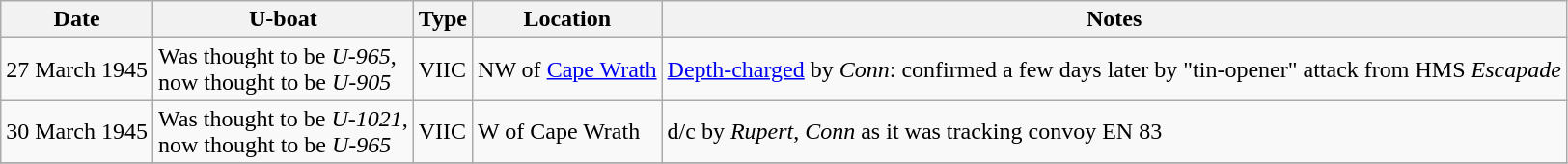<table class="wikitable">
<tr>
<th>Date</th>
<th>U-boat</th>
<th>Type</th>
<th>Location</th>
<th>Notes</th>
</tr>
<tr>
<td>27 March 1945</td>
<td>Was thought to be <em>U-965</em>,<br> now thought to be <em>U-905</em></td>
<td>VIIC</td>
<td>NW of <a href='#'>Cape Wrath</a></td>
<td><a href='#'>Depth-charged</a> by <em>Conn</em>:  confirmed a few days later by "tin-opener" attack from HMS <em>Escapade</em></td>
</tr>
<tr>
<td>30 March 1945</td>
<td>Was thought to be <em>U-1021</em>,<br> now thought to be <em>U-965</em></td>
<td>VIIC</td>
<td>W of Cape Wrath</td>
<td>d/c by <em>Rupert</em>, <em>Conn</em> as it was tracking convoy EN 83</td>
</tr>
<tr>
</tr>
</table>
